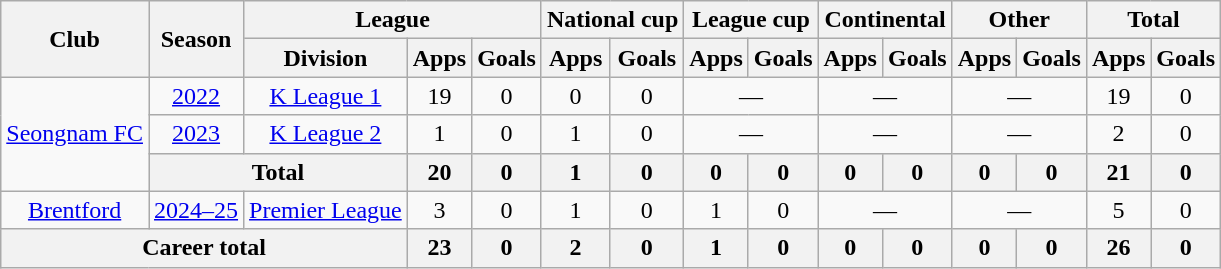<table class="wikitable" style="text-align:center">
<tr>
<th rowspan="2">Club</th>
<th rowspan="2">Season</th>
<th colspan="3">League</th>
<th colspan="2">National cup</th>
<th colspan="2">League cup</th>
<th colspan="2">Continental</th>
<th colspan="2">Other</th>
<th colspan="2">Total</th>
</tr>
<tr>
<th>Division</th>
<th>Apps</th>
<th>Goals</th>
<th>Apps</th>
<th>Goals</th>
<th>Apps</th>
<th>Goals</th>
<th>Apps</th>
<th>Goals</th>
<th>Apps</th>
<th>Goals</th>
<th>Apps</th>
<th>Goals</th>
</tr>
<tr>
<td rowspan="3"><a href='#'>Seongnam FC</a></td>
<td><a href='#'>2022</a></td>
<td><a href='#'>K League 1</a></td>
<td>19</td>
<td>0</td>
<td>0</td>
<td>0</td>
<td colspan="2">—</td>
<td colspan="2">—</td>
<td colspan="2">—</td>
<td>19</td>
<td>0</td>
</tr>
<tr>
<td><a href='#'>2023</a></td>
<td><a href='#'>K League 2</a></td>
<td>1</td>
<td>0</td>
<td>1</td>
<td>0</td>
<td colspan="2">—</td>
<td colspan="2">—</td>
<td colspan="2">—</td>
<td>2</td>
<td>0</td>
</tr>
<tr>
<th colspan="2">Total</th>
<th>20</th>
<th>0</th>
<th>1</th>
<th>0</th>
<th>0</th>
<th>0</th>
<th>0</th>
<th>0</th>
<th>0</th>
<th>0</th>
<th>21</th>
<th>0</th>
</tr>
<tr>
<td><a href='#'>Brentford</a></td>
<td><a href='#'>2024–25</a></td>
<td><a href='#'>Premier League</a></td>
<td>3</td>
<td>0</td>
<td>1</td>
<td>0</td>
<td>1</td>
<td>0</td>
<td colspan="2">―</td>
<td colspan="2">―</td>
<td>5</td>
<td>0</td>
</tr>
<tr>
<th colspan="3">Career total</th>
<th>23</th>
<th>0</th>
<th>2</th>
<th>0</th>
<th>1</th>
<th>0</th>
<th>0</th>
<th>0</th>
<th>0</th>
<th>0</th>
<th>26</th>
<th>0</th>
</tr>
</table>
